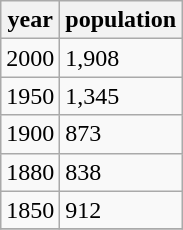<table class="wikitable">
<tr>
<th>year</th>
<th>population</th>
</tr>
<tr>
<td>2000</td>
<td>1,908</td>
</tr>
<tr>
<td>1950</td>
<td>1,345</td>
</tr>
<tr>
<td>1900</td>
<td>873</td>
</tr>
<tr>
<td>1880</td>
<td>838</td>
</tr>
<tr>
<td>1850</td>
<td>912</td>
</tr>
<tr>
</tr>
</table>
